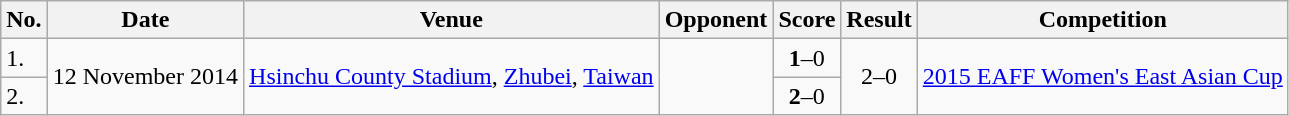<table class="wikitable">
<tr>
<th>No.</th>
<th>Date</th>
<th>Venue</th>
<th>Opponent</th>
<th>Score</th>
<th>Result</th>
<th>Competition</th>
</tr>
<tr>
<td>1.</td>
<td rowspan="2">12 November 2014</td>
<td rowspan="2"><a href='#'>Hsinchu County Stadium</a>, <a href='#'>Zhubei</a>, <a href='#'>Taiwan</a></td>
<td rowspan="2"></td>
<td align=center><strong>1</strong>–0</td>
<td rowspan="2" align=center>2–0</td>
<td rowspan="2"><a href='#'>2015 EAFF Women's East Asian Cup</a></td>
</tr>
<tr>
<td>2.</td>
<td align=center><strong>2</strong>–0</td>
</tr>
</table>
